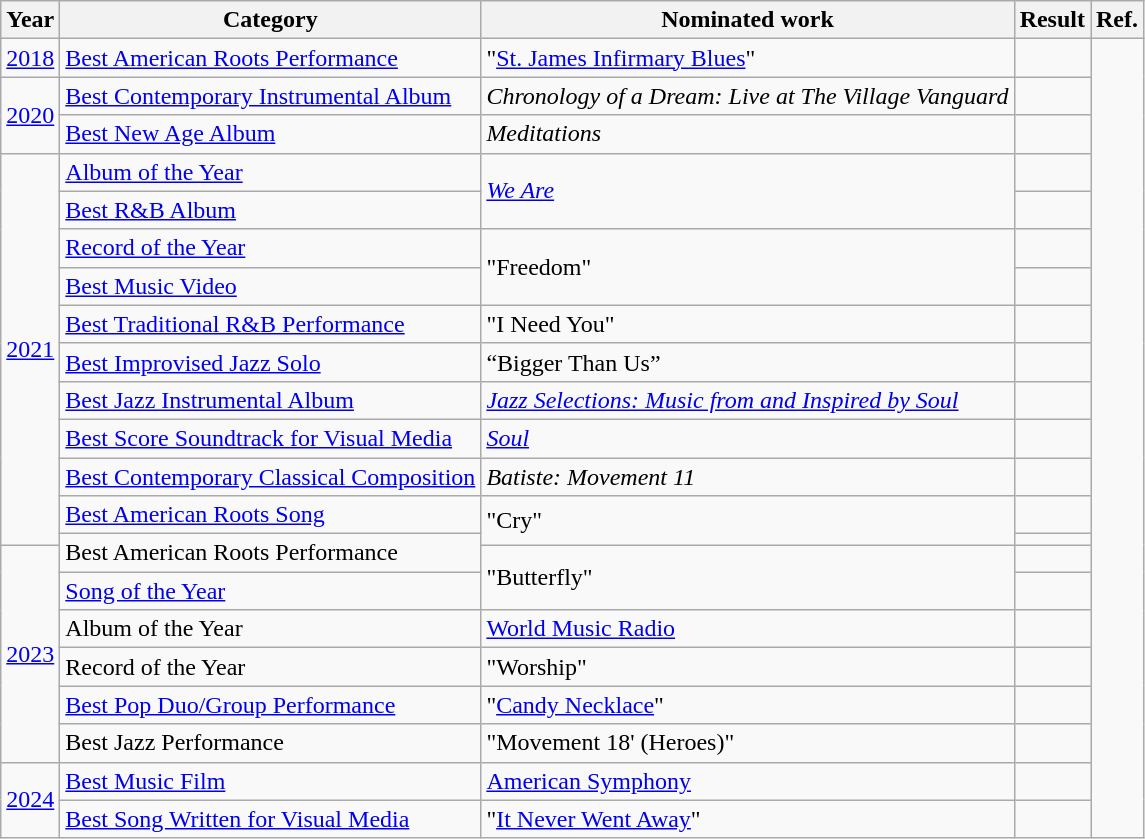<table class="wikitable">
<tr>
<th>Year</th>
<th>Category</th>
<th>Nominated work</th>
<th>Result</th>
<th>Ref.</th>
</tr>
<tr>
<td><a href='#'>2018</a></td>
<td><a href='#'>Best American Roots Performance</a></td>
<td>"<a href='#'>St. James Infirmary Blues</a>"</td>
<td></td>
<td rowspan="22" align="center"> <br>  <br> </td>
</tr>
<tr>
<td rowspan="2"><a href='#'>2020</a></td>
<td><a href='#'>Best Contemporary Instrumental Album</a></td>
<td><em>Chronology of a Dream: Live at The Village Vanguard</em></td>
<td></td>
</tr>
<tr>
<td><a href='#'>Best New Age Album</a></td>
<td><em>Meditations</em></td>
<td></td>
</tr>
<tr>
<td rowspan="11"><a href='#'>2021</a></td>
<td><a href='#'>Album of the Year</a></td>
<td rowspan="2"><em><a href='#'>We Are</a></em></td>
<td></td>
</tr>
<tr>
<td><a href='#'>Best R&B Album</a></td>
<td></td>
</tr>
<tr>
<td><a href='#'>Record of the Year</a></td>
<td rowspan="2">"Freedom"</td>
<td></td>
</tr>
<tr>
<td><a href='#'>Best Music Video</a></td>
<td></td>
</tr>
<tr>
<td><a href='#'>Best Traditional R&B Performance</a></td>
<td>"I Need You"</td>
<td></td>
</tr>
<tr>
<td><a href='#'>Best Improvised Jazz Solo</a></td>
<td>“Bigger Than Us”</td>
<td></td>
</tr>
<tr>
<td><a href='#'>Best Jazz Instrumental Album</a></td>
<td><em><a href='#'>Jazz Selections: Music from and Inspired by Soul</a></em></td>
<td></td>
</tr>
<tr>
<td><a href='#'>Best Score Soundtrack for Visual Media</a></td>
<td><em><a href='#'>Soul</a></em></td>
<td></td>
</tr>
<tr>
<td><a href='#'>Best Contemporary Classical Composition</a></td>
<td><em>Batiste: Movement 11<strong></td>
<td></td>
</tr>
<tr>
<td><a href='#'>Best American Roots Song</a></td>
<td rowspan="2">"Cry"</td>
<td></td>
</tr>
<tr>
<td rowspan="2">Best American Roots Performance</td>
<td></td>
</tr>
<tr>
<td rowspan="6"><a href='#'>2023</a></td>
<td rowspan="2">"Butterfly"</td>
<td></td>
</tr>
<tr>
<td><a href='#'>Song of the Year</a></td>
<td></td>
</tr>
<tr>
<td>Album of the Year</td>
<td></em><a href='#'>World Music Radio</a><em></td>
<td></td>
</tr>
<tr>
<td>Record of the Year</td>
<td>"Worship"</td>
<td></td>
</tr>
<tr>
<td><a href='#'>Best Pop Duo/Group Performance</a></td>
<td>"<a href='#'>Candy Necklace</a>" </td>
<td></td>
</tr>
<tr>
<td>Best Jazz Performance</td>
<td>"Movement 18' (Heroes)"</td>
<td></td>
</tr>
<tr>
<td rowspan="2"><a href='#'>2024</a></td>
<td><a href='#'>Best Music Film</a></td>
<td></em><a href='#'>American Symphony</a><em></td>
<td></td>
</tr>
<tr>
<td><a href='#'>Best Song Written for Visual Media</a></td>
<td>"<a href='#'>It Never Went Away</a>" </td>
<td></td>
</tr>
</table>
